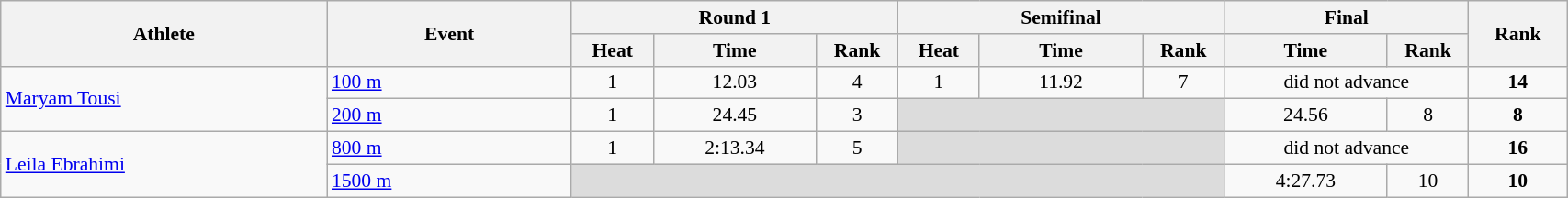<table class="wikitable" width="90%" style="text-align:center; font-size:90%">
<tr>
<th rowspan="2" width="20%">Athlete</th>
<th rowspan="2" width="15%">Event</th>
<th colspan="3" width="20%">Round 1</th>
<th colspan="3" width="20%">Semifinal</th>
<th colspan="2" width="15%">Final</th>
<th rowspan="2" width="6%">Rank</th>
</tr>
<tr>
<th width="5%">Heat</th>
<th width="10%">Time</th>
<th>Rank</th>
<th width="5%">Heat</th>
<th width="10%">Time</th>
<th>Rank</th>
<th width="10%">Time</th>
<th>Rank</th>
</tr>
<tr>
<td rowspan=2 align="left"><a href='#'>Maryam Tousi</a></td>
<td align="left"><a href='#'>100 m</a></td>
<td>1</td>
<td>12.03</td>
<td>4 <strong></strong></td>
<td>1</td>
<td>11.92</td>
<td>7</td>
<td colspan=2>did not advance</td>
<td><strong>14</strong></td>
</tr>
<tr>
<td align="left"><a href='#'>200 m</a></td>
<td>1</td>
<td>24.45</td>
<td>3 <strong></strong></td>
<td colspan=3 bgcolor=#DCDCDC></td>
<td>24.56</td>
<td>8</td>
<td><strong>8</strong></td>
</tr>
<tr>
<td rowspan=2 align="left"><a href='#'>Leila Ebrahimi</a></td>
<td align="left"><a href='#'>800 m</a></td>
<td>1</td>
<td>2:13.34</td>
<td>5</td>
<td colspan=3 bgcolor=#DCDCDC></td>
<td colspan=2>did not advance</td>
<td><strong>16</strong></td>
</tr>
<tr>
<td align="left"><a href='#'>1500 m</a></td>
<td colspan=6 bgcolor=#DCDCDC></td>
<td>4:27.73</td>
<td>10</td>
<td><strong>10</strong></td>
</tr>
</table>
